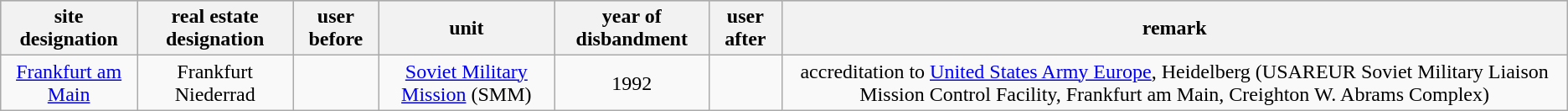<table class="wikitable " style="text-align:center">
<tr bgcolor=#80C0FF>
<th>site designation</th>
<th>real estate designation</th>
<th>user before</th>
<th>unit</th>
<th>year of disbandment</th>
<th>user after</th>
<th>remark</th>
</tr>
<tr>
<td><a href='#'>Frankfurt am Main</a></td>
<td>Frankfurt Niederrad</td>
<td></td>
<td><a href='#'>Soviet Military Mission</a> (SMM)</td>
<td>1992</td>
<td></td>
<td>accreditation to <a href='#'>United States Army Europe</a>, Heidelberg (USAREUR Soviet Military Liaison Mission Control Facility, Frankfurt am Main, Creighton W. Abrams Complex)</td>
</tr>
</table>
